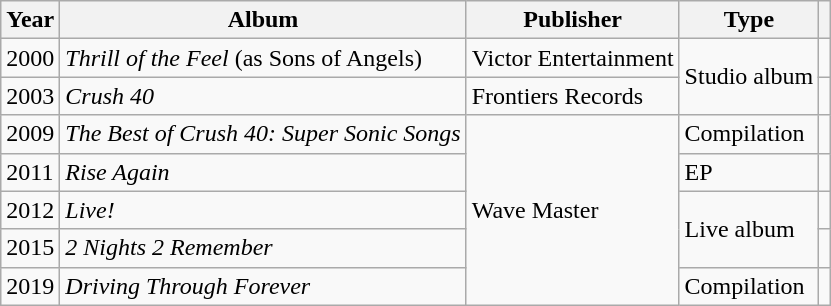<table class="wikitable">
<tr>
<th>Year</th>
<th>Album</th>
<th>Publisher</th>
<th>Type</th>
<th></th>
</tr>
<tr>
<td>2000</td>
<td><em>Thrill of the Feel</em> (as Sons of Angels)</td>
<td>Victor Entertainment</td>
<td rowspan="2">Studio album</td>
<td></td>
</tr>
<tr>
<td>2003</td>
<td><em>Crush 40</em></td>
<td>Frontiers Records</td>
<td></td>
</tr>
<tr>
<td>2009</td>
<td><em>The Best of Crush 40: Super Sonic Songs</em></td>
<td rowspan="5">Wave Master</td>
<td>Compilation</td>
<td></td>
</tr>
<tr>
<td>2011</td>
<td><em>Rise Again</em></td>
<td>EP</td>
<td></td>
</tr>
<tr>
<td>2012</td>
<td><em>Live!</em></td>
<td rowspan="2">Live album</td>
<td></td>
</tr>
<tr>
<td>2015</td>
<td><em>2 Nights 2 Remember</em></td>
<td></td>
</tr>
<tr>
<td>2019</td>
<td><em>Driving Through Forever</em></td>
<td>Compilation</td>
<td></td>
</tr>
</table>
